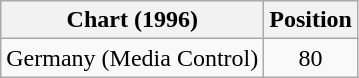<table class="wikitable plainrowheaders" style="text-align:center">
<tr>
<th scope="col">Chart (1996)</th>
<th scope="col">Position</th>
</tr>
<tr>
<td align="left">Germany (Media Control)</td>
<td align="center">80</td>
</tr>
</table>
